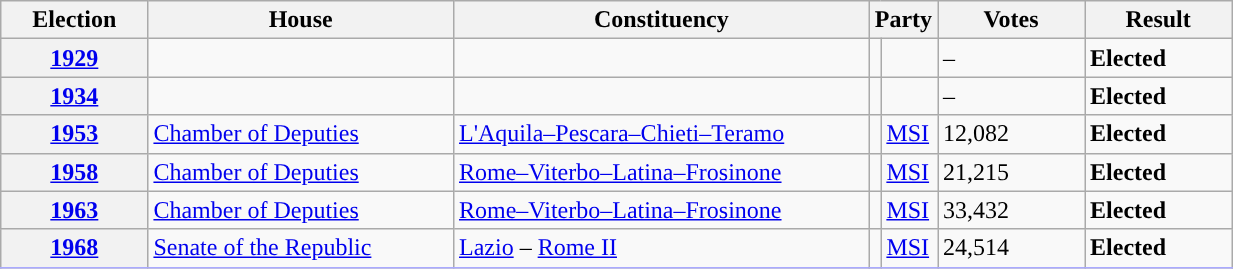<table class=wikitable style="width:65%; border:1px #AAAAFF solid">
<tr>
<th width=12%>Election</th>
<th width=25%>House</th>
<th width=34%>Constituency</th>
<th width=5% colspan="2">Party</th>
<th width=12%>Votes</th>
<th width=12%>Result</th>
</tr>
<tr>
<th><a href='#'>1929</a></th>
<td></td>
<td></td>
<td></td>
<td></td>
<td>–</td>
<td> <strong>Elected</strong></td>
</tr>
<tr>
<th><a href='#'>1934</a></th>
<td></td>
<td></td>
<td></td>
<td></td>
<td>–</td>
<td> <strong>Elected</strong></td>
</tr>
<tr>
<th><a href='#'>1953</a></th>
<td><a href='#'>Chamber of Deputies</a></td>
<td><a href='#'>L'Aquila–Pescara–Chieti–Teramo</a></td>
<td></td>
<td><a href='#'>MSI</a></td>
<td>12,082</td>
<td> <strong>Elected</strong></td>
</tr>
<tr>
<th><a href='#'>1958</a></th>
<td><a href='#'>Chamber of Deputies</a></td>
<td><a href='#'>Rome–Viterbo–Latina–Frosinone</a></td>
<td></td>
<td><a href='#'>MSI</a></td>
<td>21,215</td>
<td> <strong>Elected</strong></td>
</tr>
<tr>
<th><a href='#'>1963</a></th>
<td><a href='#'>Chamber of Deputies</a></td>
<td><a href='#'>Rome–Viterbo–Latina–Frosinone</a></td>
<td></td>
<td><a href='#'>MSI</a></td>
<td>33,432</td>
<td> <strong>Elected</strong></td>
</tr>
<tr>
<th><a href='#'>1968</a></th>
<td><a href='#'>Senate of the Republic</a></td>
<td><a href='#'>Lazio</a> – <a href='#'>Rome II</a></td>
<td></td>
<td><a href='#'>MSI</a></td>
<td>24,514</td>
<td> <strong>Elected</strong></td>
</tr>
<tr>
</tr>
</table>
